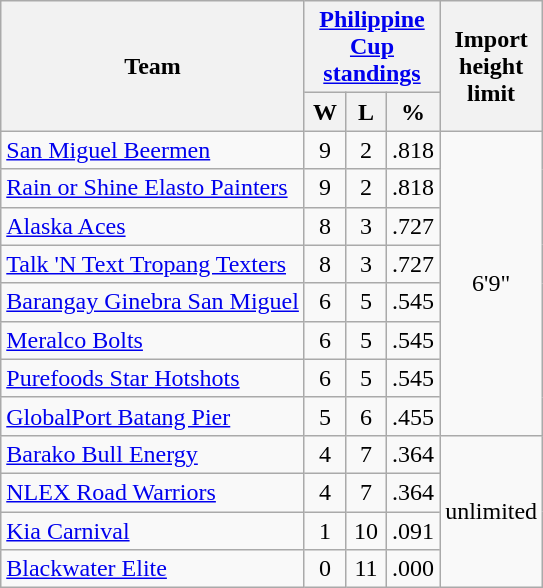<table class=wikitable style="text-align:center;">
<tr>
<th rowspan=2>Team</th>
<th colspan=3><a href='#'>Philippine Cup standings</a></th>
<th rowspan=2>Import<br>height<br>limit</th>
</tr>
<tr>
<th width=20px>W</th>
<th width=20px>L</th>
<th width=20px>%</th>
</tr>
<tr>
<td style="text-align:left;"><a href='#'>San Miguel Beermen</a></td>
<td>9</td>
<td>2</td>
<td>.818</td>
<td rowspan=8>6'9"</td>
</tr>
<tr>
<td style="text-align:left;"><a href='#'>Rain or Shine Elasto Painters</a></td>
<td>9</td>
<td>2</td>
<td>.818</td>
</tr>
<tr>
<td style="text-align:left;"><a href='#'>Alaska Aces</a></td>
<td>8</td>
<td>3</td>
<td>.727</td>
</tr>
<tr>
<td style="text-align:left;"><a href='#'>Talk 'N Text Tropang Texters</a></td>
<td>8</td>
<td>3</td>
<td>.727</td>
</tr>
<tr>
<td style="text-align:left;"><a href='#'>Barangay Ginebra San Miguel</a></td>
<td>6</td>
<td>5</td>
<td>.545</td>
</tr>
<tr>
<td style="text-align:left;"><a href='#'>Meralco Bolts</a></td>
<td>6</td>
<td>5</td>
<td>.545</td>
</tr>
<tr>
<td style="text-align:left;"><a href='#'>Purefoods Star Hotshots</a></td>
<td>6</td>
<td>5</td>
<td>.545</td>
</tr>
<tr>
<td style="text-align:left;"><a href='#'>GlobalPort Batang Pier</a></td>
<td>5</td>
<td>6</td>
<td>.455</td>
</tr>
<tr>
<td style="text-align:left;"><a href='#'>Barako Bull Energy</a></td>
<td>4</td>
<td>7</td>
<td>.364</td>
<td rowspan=4>unlimited</td>
</tr>
<tr>
<td style="text-align:left;"><a href='#'>NLEX Road Warriors</a></td>
<td>4</td>
<td>7</td>
<td>.364</td>
</tr>
<tr>
<td style="text-align:left;"><a href='#'>Kia Carnival</a></td>
<td>1</td>
<td>10</td>
<td>.091</td>
</tr>
<tr>
<td style="text-align:left;"><a href='#'>Blackwater Elite</a></td>
<td>0</td>
<td>11</td>
<td>.000</td>
</tr>
</table>
